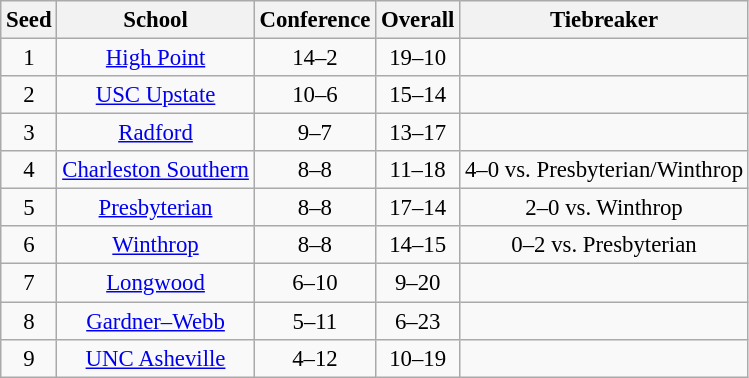<table class="wikitable" style="white-space:nowrap; font-size:95%;text-align:center">
<tr>
<th>Seed</th>
<th>School</th>
<th>Conference</th>
<th>Overall</th>
<th>Tiebreaker</th>
</tr>
<tr>
<td>1</td>
<td><a href='#'>High Point</a></td>
<td>14–2</td>
<td>19–10</td>
<td></td>
</tr>
<tr>
<td>2</td>
<td><a href='#'>USC Upstate</a></td>
<td>10–6</td>
<td>15–14</td>
<td></td>
</tr>
<tr>
<td>3</td>
<td><a href='#'>Radford</a></td>
<td>9–7</td>
<td>13–17</td>
<td></td>
</tr>
<tr>
<td>4</td>
<td><a href='#'>Charleston Southern</a></td>
<td>8–8</td>
<td>11–18</td>
<td>4–0 vs. Presbyterian/Winthrop</td>
</tr>
<tr>
<td>5</td>
<td><a href='#'>Presbyterian</a></td>
<td>8–8</td>
<td>17–14</td>
<td>2–0 vs. Winthrop</td>
</tr>
<tr>
<td>6</td>
<td><a href='#'>Winthrop</a></td>
<td>8–8</td>
<td>14–15</td>
<td>0–2 vs. Presbyterian</td>
</tr>
<tr>
<td>7</td>
<td><a href='#'>Longwood</a></td>
<td>6–10</td>
<td>9–20</td>
<td></td>
</tr>
<tr>
<td>8</td>
<td><a href='#'>Gardner–Webb</a></td>
<td>5–11</td>
<td>6–23</td>
<td></td>
</tr>
<tr>
<td>9</td>
<td><a href='#'>UNC Asheville</a></td>
<td>4–12</td>
<td>10–19</td>
<td></td>
</tr>
</table>
